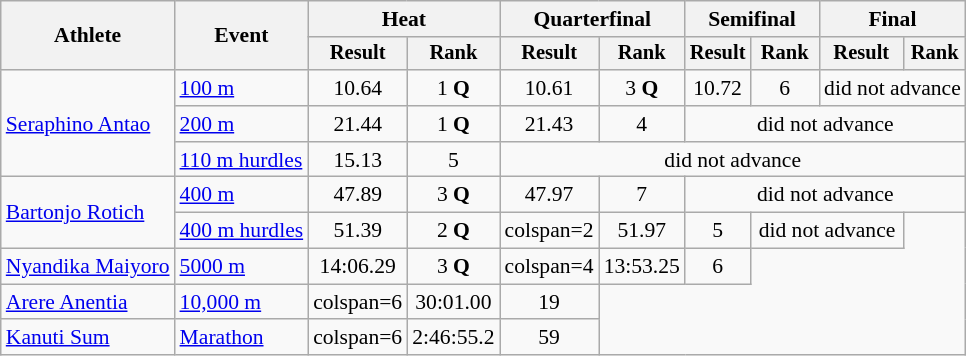<table class="wikitable" style="font-size:90%">
<tr>
<th rowspan="2">Athlete</th>
<th rowspan="2">Event</th>
<th colspan="2">Heat</th>
<th colspan="2">Quarterfinal</th>
<th colspan="2">Semifinal</th>
<th colspan="2">Final</th>
</tr>
<tr style="font-size:95%">
<th>Result</th>
<th>Rank</th>
<th>Result</th>
<th>Rank</th>
<th>Result</th>
<th>Rank</th>
<th>Result</th>
<th>Rank</th>
</tr>
<tr align=center>
<td align=left rowspan=3><a href='#'>Seraphino Antao</a></td>
<td align=left><a href='#'>100 m</a></td>
<td>10.64</td>
<td>1 <strong>Q</strong></td>
<td>10.61</td>
<td>3 <strong>Q</strong></td>
<td>10.72</td>
<td>6</td>
<td colspan=2>did not advance</td>
</tr>
<tr align=center>
<td align=left><a href='#'>200 m</a></td>
<td>21.44</td>
<td>1 <strong>Q</strong></td>
<td>21.43</td>
<td>4</td>
<td colspan=4>did not advance</td>
</tr>
<tr align=center>
<td align=left><a href='#'>110 m hurdles</a></td>
<td>15.13</td>
<td>5</td>
<td colspan=6>did not advance</td>
</tr>
<tr align=center>
<td align=left rowspan=2><a href='#'>Bartonjo Rotich</a></td>
<td align=left><a href='#'>400 m</a></td>
<td>47.89</td>
<td>3 <strong>Q</strong></td>
<td>47.97</td>
<td>7</td>
<td colspan=4>did not advance</td>
</tr>
<tr align=center>
<td align=left><a href='#'>400 m hurdles</a></td>
<td>51.39</td>
<td>2 <strong>Q</strong></td>
<td>colspan=2 </td>
<td>51.97</td>
<td>5</td>
<td colspan=2>did not advance</td>
</tr>
<tr align=center>
<td align=left><a href='#'>Nyandika Maiyoro</a></td>
<td align=left><a href='#'>5000 m</a></td>
<td>14:06.29</td>
<td>3 <strong>Q</strong></td>
<td>colspan=4 </td>
<td>13:53.25</td>
<td>6</td>
</tr>
<tr align=center>
<td align=left><a href='#'>Arere Anentia</a></td>
<td align=left><a href='#'>10,000 m</a></td>
<td>colspan=6 </td>
<td>30:01.00</td>
<td>19</td>
</tr>
<tr align=center>
<td align=left><a href='#'>Kanuti Sum</a></td>
<td align=left><a href='#'>Marathon</a></td>
<td>colspan=6 </td>
<td>2:46:55.2</td>
<td>59</td>
</tr>
</table>
